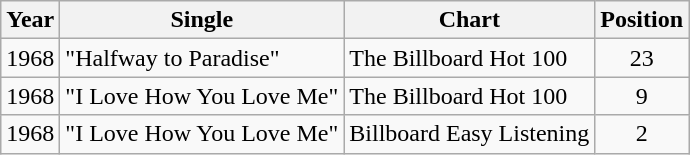<table class="wikitable">
<tr>
<th>Year</th>
<th>Single</th>
<th>Chart</th>
<th>Position</th>
</tr>
<tr>
<td>1968</td>
<td>"Halfway to Paradise"</td>
<td>The Billboard Hot 100</td>
<td align="center">23</td>
</tr>
<tr>
<td>1968</td>
<td>"I Love How You Love Me"</td>
<td>The Billboard Hot 100</td>
<td align="center">9</td>
</tr>
<tr>
<td>1968</td>
<td>"I Love How You Love Me"</td>
<td>Billboard Easy Listening</td>
<td align="center">2</td>
</tr>
</table>
